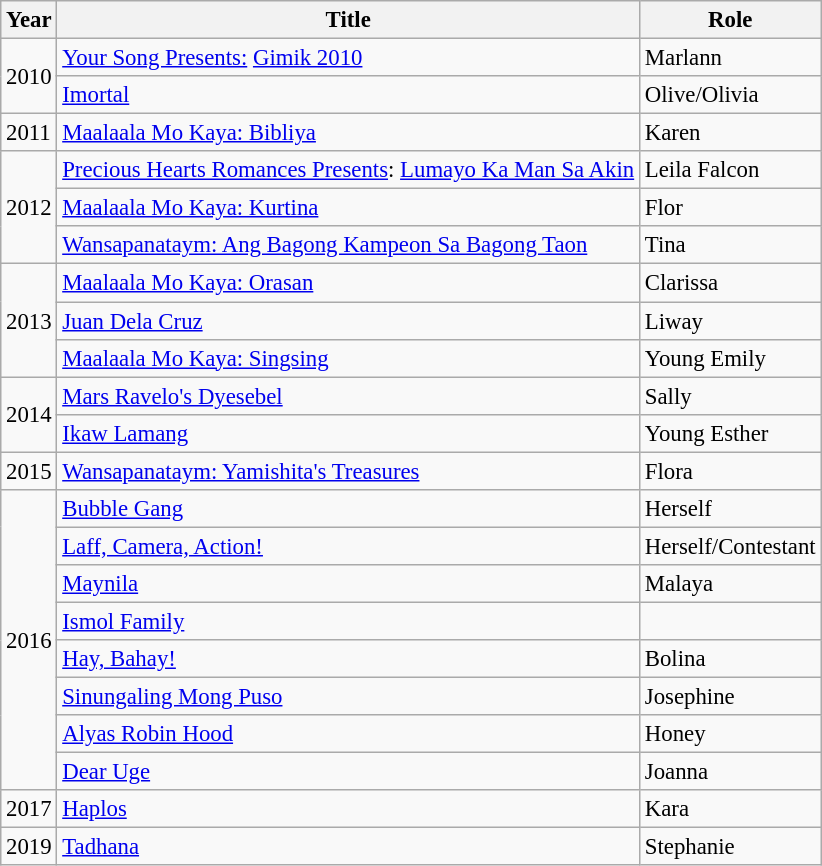<table class="wikitable" style="font-size: 95%;">
<tr>
<th>Year</th>
<th>Title</th>
<th>Role</th>
</tr>
<tr>
<td rowspan="2">2010</td>
<td><a href='#'>Your Song Presents:</a> <a href='#'>Gimik 2010</a></td>
<td>Marlann</td>
</tr>
<tr>
<td><a href='#'>Imortal</a></td>
<td>Olive/Olivia</td>
</tr>
<tr>
<td>2011</td>
<td><a href='#'> Maalaala Mo Kaya: Bibliya</a></td>
<td>Karen</td>
</tr>
<tr>
<td rowspan="3">2012</td>
<td><a href='#'>Precious Hearts Romances Presents</a>: <a href='#'>Lumayo Ka Man Sa Akin</a></td>
<td>Leila Falcon</td>
</tr>
<tr>
<td><a href='#'> Maalaala Mo Kaya: Kurtina</a></td>
<td>Flor</td>
</tr>
<tr>
<td><a href='#'> Wansapanataym: Ang Bagong Kampeon Sa Bagong Taon</a></td>
<td>Tina</td>
</tr>
<tr>
<td rowspan="3">2013</td>
<td><a href='#'> Maalaala Mo Kaya: Orasan</a></td>
<td>Clarissa</td>
</tr>
<tr>
<td><a href='#'>Juan Dela Cruz</a></td>
<td>Liway</td>
</tr>
<tr>
<td><a href='#'> Maalaala Mo Kaya: Singsing</a></td>
<td>Young Emily</td>
</tr>
<tr>
<td rowspan="2">2014</td>
<td><a href='#'>Mars Ravelo's Dyesebel</a></td>
<td>Sally</td>
</tr>
<tr>
<td><a href='#'>Ikaw Lamang</a></td>
<td>Young Esther</td>
</tr>
<tr>
<td>2015</td>
<td><a href='#'> Wansapanataym: Yamishita's Treasures</a></td>
<td>Flora</td>
</tr>
<tr>
<td rowspan=8>2016</td>
<td><a href='#'>Bubble Gang</a></td>
<td>Herself</td>
</tr>
<tr>
<td><a href='#'>Laff, Camera, Action!</a></td>
<td>Herself/Contestant</td>
</tr>
<tr>
<td><a href='#'>Maynila</a></td>
<td>Malaya</td>
</tr>
<tr>
<td><a href='#'>Ismol Family</a></td>
<td></td>
</tr>
<tr>
<td><a href='#'>Hay, Bahay!</a></td>
<td>Bolina</td>
</tr>
<tr>
<td><a href='#'>Sinungaling Mong Puso</a></td>
<td>Josephine</td>
</tr>
<tr>
<td><a href='#'>Alyas Robin Hood</a></td>
<td>Honey</td>
</tr>
<tr>
<td><a href='#'>Dear Uge</a></td>
<td>Joanna</td>
</tr>
<tr>
<td>2017</td>
<td><a href='#'>Haplos</a></td>
<td>Kara</td>
</tr>
<tr>
<td>2019</td>
<td><a href='#'>Tadhana</a></td>
<td>Stephanie</td>
</tr>
</table>
